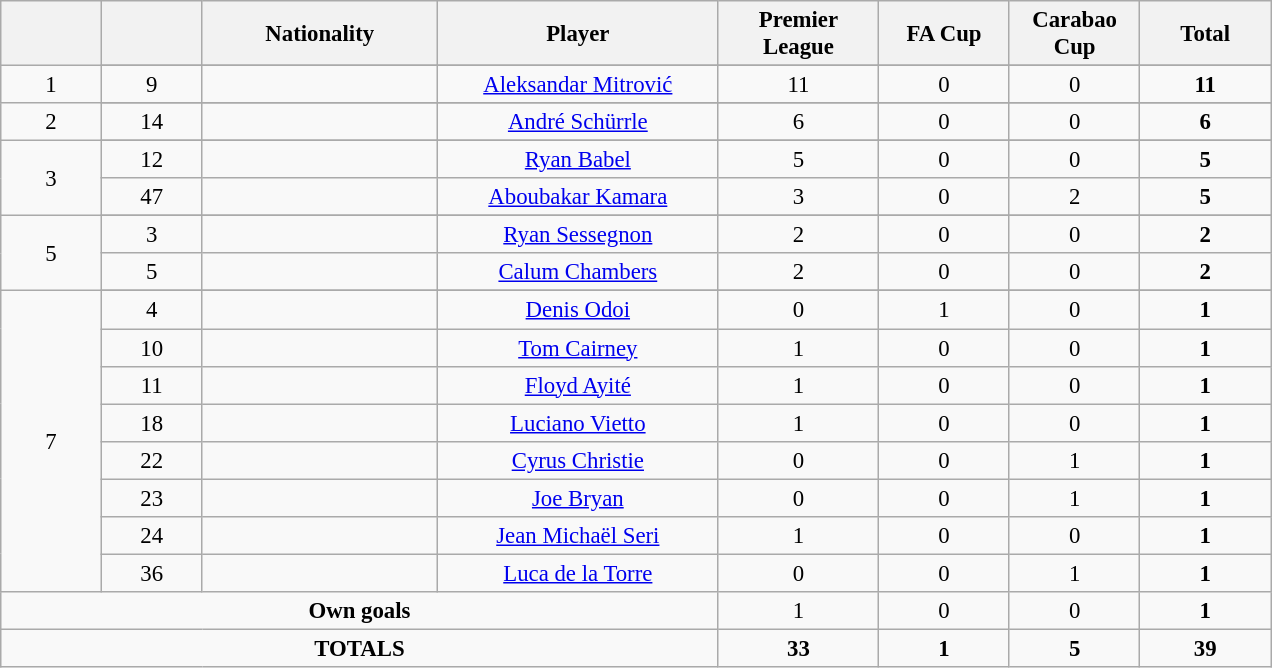<table class="wikitable" style="font-size: 95%; text-align: center;">
<tr>
<th width=60></th>
<th width=60></th>
<th width=150>Nationality</th>
<th width=180>Player</th>
<th width=100>Premier League</th>
<th width=80>FA Cup</th>
<th width=80>Carabao Cup</th>
<th width=80>Total</th>
</tr>
<tr>
<td rowspan="2">1</td>
</tr>
<tr>
<td>9</td>
<td></td>
<td><a href='#'>Aleksandar Mitrović</a></td>
<td>11</td>
<td>0</td>
<td>0</td>
<td><strong>11</strong></td>
</tr>
<tr>
<td rowspan="2">2</td>
</tr>
<tr>
<td>14</td>
<td></td>
<td><a href='#'>André Schürrle</a></td>
<td>6</td>
<td>0</td>
<td>0</td>
<td><strong>6</strong></td>
</tr>
<tr>
<td rowspan="3">3</td>
</tr>
<tr>
<td>12</td>
<td></td>
<td><a href='#'>Ryan Babel</a></td>
<td>5</td>
<td>0</td>
<td>0</td>
<td><strong>5</strong></td>
</tr>
<tr>
<td>47</td>
<td></td>
<td><a href='#'>Aboubakar Kamara</a></td>
<td>3</td>
<td>0</td>
<td>2</td>
<td><strong>5</strong></td>
</tr>
<tr>
<td rowspan="3">5</td>
</tr>
<tr>
<td>3</td>
<td></td>
<td><a href='#'>Ryan Sessegnon</a></td>
<td>2</td>
<td>0</td>
<td>0</td>
<td><strong>2</strong></td>
</tr>
<tr>
<td>5</td>
<td></td>
<td><a href='#'>Calum Chambers</a></td>
<td>2</td>
<td>0</td>
<td>0</td>
<td><strong>2</strong></td>
</tr>
<tr>
<td rowspan="9">7</td>
</tr>
<tr>
<td>4</td>
<td></td>
<td><a href='#'>Denis Odoi</a></td>
<td>0</td>
<td>1</td>
<td>0</td>
<td><strong>1</strong></td>
</tr>
<tr>
<td>10</td>
<td></td>
<td><a href='#'>Tom Cairney</a></td>
<td>1</td>
<td>0</td>
<td>0</td>
<td><strong>1</strong></td>
</tr>
<tr>
<td>11</td>
<td></td>
<td><a href='#'>Floyd Ayité</a></td>
<td>1</td>
<td>0</td>
<td>0</td>
<td><strong>1</strong></td>
</tr>
<tr>
<td>18</td>
<td></td>
<td><a href='#'>Luciano Vietto</a></td>
<td>1</td>
<td>0</td>
<td>0</td>
<td><strong>1</strong></td>
</tr>
<tr>
<td>22</td>
<td></td>
<td><a href='#'>Cyrus Christie</a></td>
<td>0</td>
<td>0</td>
<td>1</td>
<td><strong>1</strong></td>
</tr>
<tr>
<td>23</td>
<td></td>
<td><a href='#'>Joe Bryan</a></td>
<td>0</td>
<td>0</td>
<td>1</td>
<td><strong>1</strong></td>
</tr>
<tr>
<td>24</td>
<td></td>
<td><a href='#'>Jean Michaël Seri</a></td>
<td>1</td>
<td>0</td>
<td>0</td>
<td><strong>1</strong></td>
</tr>
<tr>
<td>36</td>
<td></td>
<td><a href='#'>Luca de la Torre</a></td>
<td>0</td>
<td>0</td>
<td>1</td>
<td><strong>1</strong></td>
</tr>
<tr>
<td colspan=4><strong>Own goals</strong></td>
<td>1</td>
<td>0</td>
<td>0</td>
<td><strong>1</strong></td>
</tr>
<tr>
<td colspan=4><strong>TOTALS</strong></td>
<td><strong>33</strong></td>
<td><strong>1</strong></td>
<td><strong>5</strong></td>
<td><strong>39</strong></td>
</tr>
</table>
